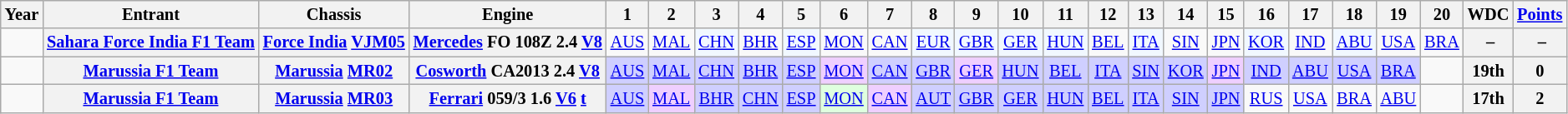<table class="wikitable" style="font-size: 85%; text-align: center">
<tr>
<th>Year</th>
<th>Entrant</th>
<th>Chassis</th>
<th>Engine</th>
<th>1</th>
<th>2</th>
<th>3</th>
<th>4</th>
<th>5</th>
<th>6</th>
<th>7</th>
<th>8</th>
<th>9</th>
<th>10</th>
<th>11</th>
<th>12</th>
<th>13</th>
<th>14</th>
<th>15</th>
<th>16</th>
<th>17</th>
<th>18</th>
<th>19</th>
<th>20</th>
<th>WDC</th>
<th><a href='#'>Points</a></th>
</tr>
<tr>
<td></td>
<th nowrap><a href='#'>Sahara Force India F1 Team</a></th>
<th nowrap><a href='#'>Force India</a> <a href='#'>VJM05</a></th>
<th nowrap><a href='#'>Mercedes</a> FO 108Z 2.4 <a href='#'>V8</a></th>
<td><a href='#'>AUS</a></td>
<td><a href='#'>MAL</a></td>
<td style="background:#F1F8FF;"><a href='#'>CHN</a><br></td>
<td><a href='#'>BHR</a></td>
<td style="background:#F1F8FF;"><a href='#'>ESP</a><br></td>
<td><a href='#'>MON</a></td>
<td><a href='#'>CAN</a></td>
<td style="background:#F1F8FF;"><a href='#'>EUR</a><br></td>
<td style="background:#F1F8FF;"><a href='#'>GBR</a><br></td>
<td style="background:#F1F8FF;"><a href='#'>GER</a><br></td>
<td style="background:#F1F8FF;"><a href='#'>HUN</a><br></td>
<td><a href='#'>BEL</a></td>
<td style="background:#F1F8FF;"><a href='#'>ITA</a><br></td>
<td><a href='#'>SIN</a></td>
<td><a href='#'>JPN</a></td>
<td style="background:#F1F8FF;"><a href='#'>KOR</a><br></td>
<td><a href='#'>IND</a></td>
<td style="background:#F1F8FF;"><a href='#'>ABU</a><br></td>
<td><a href='#'>USA</a></td>
<td><a href='#'>BRA</a></td>
<th> –</th>
<th> –</th>
</tr>
<tr>
<td></td>
<th nowrap><a href='#'>Marussia F1 Team</a></th>
<th nowrap><a href='#'>Marussia</a> <a href='#'>MR02</a></th>
<th nowrap><a href='#'>Cosworth</a> CA2013 2.4 <a href='#'>V8</a></th>
<td style="background:#CFCFFF;"><a href='#'>AUS</a><br></td>
<td style="background:#CFCFFF;"><a href='#'>MAL</a><br></td>
<td style="background:#CFCFFF;"><a href='#'>CHN</a><br></td>
<td style="background:#CFCFFF;"><a href='#'>BHR</a><br></td>
<td style="background:#CFCFFF;"><a href='#'>ESP</a><br></td>
<td style="background:#EFCFFF;"><a href='#'>MON</a><br></td>
<td style="background:#CFCFFF;"><a href='#'>CAN</a><br></td>
<td style="background:#CFCFFF;"><a href='#'>GBR</a><br></td>
<td style="background:#EFCFFF;"><a href='#'>GER</a><br></td>
<td style="background:#CFCFFF;"><a href='#'>HUN</a><br></td>
<td style="background:#CFCFFF;"><a href='#'>BEL</a><br></td>
<td style="background:#CFCFFF;"><a href='#'>ITA</a><br></td>
<td style="background:#CFCFFF;"><a href='#'>SIN</a><br></td>
<td style="background:#CFCFFF;"><a href='#'>KOR</a><br></td>
<td style="background:#EFCFFF;"><a href='#'>JPN</a><br></td>
<td style="background:#CFCFFF;"><a href='#'>IND</a><br></td>
<td style="background:#CFCFFF;"><a href='#'>ABU</a><br></td>
<td style="background:#CFCFFF;"><a href='#'>USA</a><br></td>
<td style="background:#CFCFFF;"><a href='#'>BRA</a><br></td>
<td></td>
<th>19th</th>
<th>0</th>
</tr>
<tr>
<td></td>
<th nowrap><a href='#'>Marussia F1 Team</a></th>
<th nowrap><a href='#'>Marussia</a> <a href='#'>MR03</a></th>
<th nowrap><a href='#'>Ferrari</a> 059/3 1.6 <a href='#'>V6</a> <a href='#'>t</a></th>
<td style="background:#CFCFFF;"><a href='#'>AUS</a><br></td>
<td style="background:#EFCFFF;"><a href='#'>MAL</a><br></td>
<td style="background:#CFCFFF;"><a href='#'>BHR</a><br></td>
<td style="background:#CFCFFF;"><a href='#'>CHN</a><br></td>
<td style="background:#CFCFFF;"><a href='#'>ESP</a><br></td>
<td style="background:#DFFFDF;"><a href='#'>MON</a><br></td>
<td style="background:#EFCFFF;"><a href='#'>CAN</a><br></td>
<td style="background:#CFCFFF;"><a href='#'>AUT</a><br></td>
<td style="background:#CFCFFF;"><a href='#'>GBR</a><br></td>
<td style="background:#CFCFFF;"><a href='#'>GER</a><br></td>
<td style="background:#CFCFFF;"><a href='#'>HUN</a><br></td>
<td style="background:#CFCFFF;"><a href='#'>BEL</a><br></td>
<td style="background:#CFCFFF;"><a href='#'>ITA</a><br></td>
<td style="background:#CFCFFF;"><a href='#'>SIN</a><br></td>
<td style="background:#CFCFFF;"><a href='#'>JPN</a><br></td>
<td><a href='#'>RUS</a></td>
<td><a href='#'>USA</a></td>
<td><a href='#'>BRA</a></td>
<td><a href='#'>ABU</a></td>
<td></td>
<th>17th</th>
<th>2</th>
</tr>
</table>
